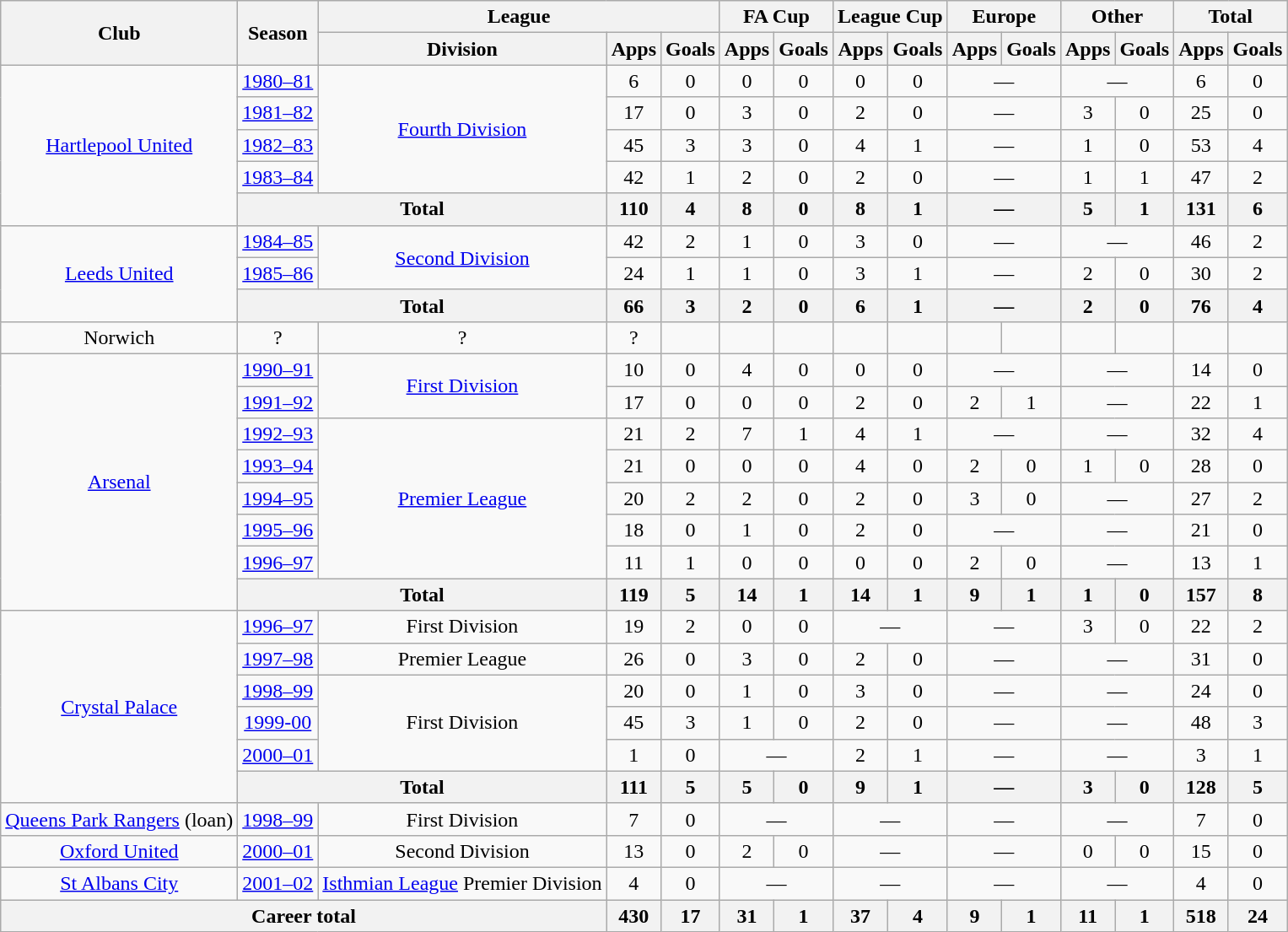<table class="wikitable" style="text-align: center">
<tr>
<th rowspan="2">Club</th>
<th rowspan="2">Season</th>
<th colspan="3">League</th>
<th colspan="2">FA Cup</th>
<th colspan="2">League Cup</th>
<th colspan="2">Europe</th>
<th colspan="2">Other</th>
<th colspan="2">Total</th>
</tr>
<tr>
<th>Division</th>
<th>Apps</th>
<th>Goals</th>
<th>Apps</th>
<th>Goals</th>
<th>Apps</th>
<th>Goals</th>
<th>Apps</th>
<th>Goals</th>
<th>Apps</th>
<th>Goals</th>
<th>Apps</th>
<th>Goals</th>
</tr>
<tr>
<td rowspan="5"><a href='#'>Hartlepool United</a></td>
<td><a href='#'>1980–81</a></td>
<td rowspan="4"><a href='#'>Fourth Division</a></td>
<td>6</td>
<td>0</td>
<td>0</td>
<td>0</td>
<td>0</td>
<td>0</td>
<td colspan="2">―</td>
<td colspan="2">―</td>
<td>6</td>
<td>0</td>
</tr>
<tr>
<td><a href='#'>1981–82</a></td>
<td>17</td>
<td>0</td>
<td>3</td>
<td>0</td>
<td>2</td>
<td>0</td>
<td colspan="2">―</td>
<td>3</td>
<td>0</td>
<td>25</td>
<td>0</td>
</tr>
<tr>
<td><a href='#'>1982–83</a></td>
<td>45</td>
<td>3</td>
<td>3</td>
<td>0</td>
<td>4</td>
<td>1</td>
<td colspan="2">―</td>
<td>1</td>
<td>0</td>
<td>53</td>
<td>4</td>
</tr>
<tr>
<td><a href='#'>1983–84</a></td>
<td>42</td>
<td>1</td>
<td>2</td>
<td>0</td>
<td>2</td>
<td>0</td>
<td colspan="2">―</td>
<td>1</td>
<td>1</td>
<td>47</td>
<td>2</td>
</tr>
<tr>
<th colspan="2">Total</th>
<th>110</th>
<th>4</th>
<th>8</th>
<th>0</th>
<th>8</th>
<th>1</th>
<th colspan="2">―</th>
<th>5</th>
<th>1</th>
<th>131</th>
<th>6</th>
</tr>
<tr>
<td rowspan="3"><a href='#'>Leeds United</a></td>
<td><a href='#'>1984–85</a></td>
<td rowspan="2"><a href='#'>Second Division</a></td>
<td>42</td>
<td>2</td>
<td>1</td>
<td>0</td>
<td>3</td>
<td>0</td>
<td colspan="2">―</td>
<td colspan="2">―</td>
<td>46</td>
<td>2</td>
</tr>
<tr>
<td><a href='#'>1985–86</a></td>
<td>24</td>
<td>1</td>
<td>1</td>
<td>0</td>
<td>3</td>
<td>1</td>
<td colspan="2">―</td>
<td>2</td>
<td>0</td>
<td>30</td>
<td>2</td>
</tr>
<tr>
<th colspan="2">Total</th>
<th>66</th>
<th>3</th>
<th>2</th>
<th>0</th>
<th>6</th>
<th>1</th>
<th colspan="2">―</th>
<th>2</th>
<th>0</th>
<th>76</th>
<th>4</th>
</tr>
<tr>
<td>Norwich</td>
<td>?</td>
<td>?</td>
<td>?</td>
<td></td>
<td></td>
<td></td>
<td></td>
<td></td>
<td></td>
<td></td>
<td></td>
<td></td>
<td></td>
<td></td>
</tr>
<tr>
<td rowspan="8"><a href='#'>Arsenal</a></td>
<td><a href='#'>1990–91</a></td>
<td rowspan="2"><a href='#'>First Division</a></td>
<td>10</td>
<td>0</td>
<td>4</td>
<td>0</td>
<td>0</td>
<td>0</td>
<td colspan="2">―</td>
<td colspan="2">―</td>
<td>14</td>
<td>0</td>
</tr>
<tr>
<td><a href='#'>1991–92</a></td>
<td>17</td>
<td>0</td>
<td>0</td>
<td>0</td>
<td>2</td>
<td>0</td>
<td>2</td>
<td>1</td>
<td colspan="2">―</td>
<td>22</td>
<td>1</td>
</tr>
<tr>
<td><a href='#'>1992–93</a></td>
<td rowspan="5"><a href='#'>Premier League</a></td>
<td>21</td>
<td>2</td>
<td>7</td>
<td>1</td>
<td>4</td>
<td>1</td>
<td colspan="2">―</td>
<td colspan="2">―</td>
<td>32</td>
<td>4</td>
</tr>
<tr>
<td><a href='#'>1993–94</a></td>
<td>21</td>
<td>0</td>
<td>0</td>
<td>0</td>
<td>4</td>
<td>0</td>
<td>2</td>
<td>0</td>
<td>1</td>
<td>0</td>
<td>28</td>
<td>0</td>
</tr>
<tr>
<td><a href='#'>1994–95</a></td>
<td>20</td>
<td>2</td>
<td>2</td>
<td>0</td>
<td>2</td>
<td>0</td>
<td>3</td>
<td>0</td>
<td colspan="2">―</td>
<td>27</td>
<td>2</td>
</tr>
<tr>
<td><a href='#'>1995–96</a></td>
<td>18</td>
<td>0</td>
<td>1</td>
<td>0</td>
<td>2</td>
<td>0</td>
<td colspan="2">―</td>
<td colspan="2">―</td>
<td>21</td>
<td>0</td>
</tr>
<tr>
<td><a href='#'>1996–97</a></td>
<td>11</td>
<td>1</td>
<td>0</td>
<td>0</td>
<td>0</td>
<td>0</td>
<td>2</td>
<td>0</td>
<td colspan="2">―</td>
<td>13</td>
<td>1</td>
</tr>
<tr>
<th colspan="2">Total</th>
<th>119</th>
<th>5</th>
<th>14</th>
<th>1</th>
<th>14</th>
<th>1</th>
<th>9</th>
<th>1</th>
<th>1</th>
<th>0</th>
<th>157</th>
<th>8</th>
</tr>
<tr>
<td rowspan="6"><a href='#'>Crystal Palace</a></td>
<td><a href='#'>1996–97</a></td>
<td>First Division</td>
<td>19</td>
<td>2</td>
<td>0</td>
<td>0</td>
<td colspan="2">―</td>
<td colspan="2">―</td>
<td>3</td>
<td>0</td>
<td>22</td>
<td>2</td>
</tr>
<tr>
<td><a href='#'>1997–98</a></td>
<td>Premier League</td>
<td>26</td>
<td>0</td>
<td>3</td>
<td>0</td>
<td>2</td>
<td>0</td>
<td colspan="2">―</td>
<td colspan="2">―</td>
<td>31</td>
<td>0</td>
</tr>
<tr>
<td><a href='#'>1998–99</a></td>
<td rowspan="3">First Division</td>
<td>20</td>
<td>0</td>
<td>1</td>
<td>0</td>
<td>3</td>
<td>0</td>
<td colspan="2">―</td>
<td colspan="2">―</td>
<td>24</td>
<td>0</td>
</tr>
<tr>
<td><a href='#'>1999-00</a></td>
<td>45</td>
<td>3</td>
<td>1</td>
<td>0</td>
<td>2</td>
<td>0</td>
<td colspan="2">―</td>
<td colspan="2">―</td>
<td>48</td>
<td>3</td>
</tr>
<tr>
<td><a href='#'>2000–01</a></td>
<td>1</td>
<td>0</td>
<td colspan="2">―</td>
<td>2</td>
<td>1</td>
<td colspan="2">―</td>
<td colspan="2">―</td>
<td>3</td>
<td>1</td>
</tr>
<tr>
<th colspan="2">Total</th>
<th>111</th>
<th>5</th>
<th>5</th>
<th>0</th>
<th>9</th>
<th>1</th>
<th colspan="2">―</th>
<th>3</th>
<th>0</th>
<th>128</th>
<th>5</th>
</tr>
<tr>
<td><a href='#'>Queens Park Rangers</a> (loan)</td>
<td><a href='#'>1998–99</a></td>
<td>First Division</td>
<td>7</td>
<td>0</td>
<td colspan="2">―</td>
<td colspan="2">―</td>
<td colspan="2">―</td>
<td colspan="2">―</td>
<td>7</td>
<td>0</td>
</tr>
<tr>
<td><a href='#'>Oxford United</a></td>
<td><a href='#'>2000–01</a></td>
<td>Second Division</td>
<td>13</td>
<td>0</td>
<td>2</td>
<td>0</td>
<td colspan="2">―</td>
<td colspan="2">―</td>
<td>0</td>
<td>0</td>
<td>15</td>
<td>0</td>
</tr>
<tr>
<td><a href='#'>St Albans City</a></td>
<td><a href='#'>2001–02</a></td>
<td><a href='#'>Isthmian League</a> Premier Division</td>
<td>4</td>
<td>0</td>
<td colspan="2">―</td>
<td colspan="2">―</td>
<td colspan="2">―</td>
<td colspan="2">―</td>
<td>4</td>
<td>0</td>
</tr>
<tr>
<th colspan="3">Career total</th>
<th>430</th>
<th>17</th>
<th>31</th>
<th>1</th>
<th>37</th>
<th>4</th>
<th>9</th>
<th>1</th>
<th>11</th>
<th>1</th>
<th>518</th>
<th>24</th>
</tr>
</table>
